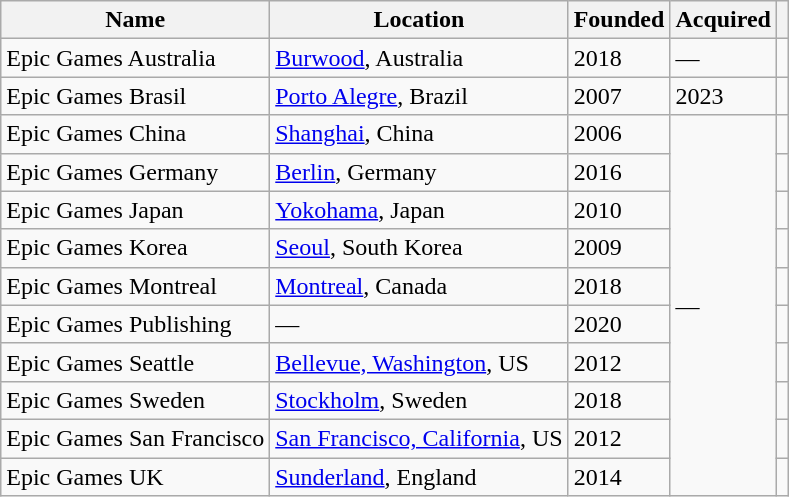<table class="wikitable sortable">
<tr>
<th>Name</th>
<th>Location</th>
<th>Founded</th>
<th>Acquired</th>
<th></th>
</tr>
<tr>
<td>Epic Games Australia</td>
<td><a href='#'>Burwood</a>, Australia</td>
<td>2018</td>
<td>—</td>
<td></td>
</tr>
<tr>
<td>Epic Games Brasil</td>
<td><a href='#'>Porto Alegre</a>, Brazil</td>
<td>2007</td>
<td>2023</td>
<td></td>
</tr>
<tr>
<td>Epic Games China</td>
<td><a href='#'>Shanghai</a>, China</td>
<td>2006</td>
<td rowspan="10">—</td>
<td></td>
</tr>
<tr>
<td>Epic Games Germany</td>
<td><a href='#'>Berlin</a>, Germany</td>
<td>2016</td>
<td></td>
</tr>
<tr>
<td>Epic Games Japan</td>
<td><a href='#'>Yokohama</a>, Japan</td>
<td>2010</td>
<td></td>
</tr>
<tr>
<td>Epic Games Korea</td>
<td><a href='#'>Seoul</a>, South Korea</td>
<td>2009</td>
<td></td>
</tr>
<tr>
<td>Epic Games Montreal</td>
<td><a href='#'>Montreal</a>, Canada</td>
<td>2018</td>
<td></td>
</tr>
<tr>
<td>Epic Games Publishing</td>
<td>—</td>
<td>2020</td>
<td></td>
</tr>
<tr>
<td>Epic Games Seattle</td>
<td><a href='#'>Bellevue, Washington</a>, US</td>
<td>2012</td>
<td></td>
</tr>
<tr>
<td>Epic Games Sweden</td>
<td><a href='#'>Stockholm</a>, Sweden</td>
<td>2018</td>
<td></td>
</tr>
<tr>
<td>Epic Games San Francisco</td>
<td><a href='#'>San Francisco, California</a>, US</td>
<td>2012</td>
<td></td>
</tr>
<tr>
<td>Epic Games UK</td>
<td><a href='#'>Sunderland</a>, England</td>
<td>2014</td>
<td></td>
</tr>
</table>
